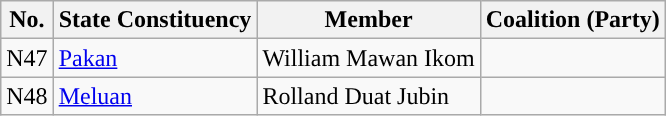<table class="wikitable">
<tr>
<th>No.</th>
<th>State Constituency</th>
<th>Member</th>
<th>Coalition (Party)</th>
</tr>
<tr>
<td>N47</td>
<td><a href='#'>Pakan</a></td>
<td>William Mawan Ikom</td>
<td></td>
</tr>
<tr>
<td>N48</td>
<td><a href='#'>Meluan</a></td>
<td>Rolland Duat Jubin</td>
<td></td>
</tr>
</table>
